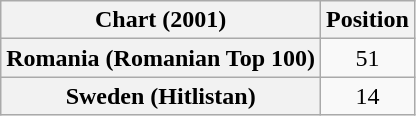<table class="wikitable sortable plainrowheaders" style="text-align:center">
<tr>
<th scope="col">Chart (2001)</th>
<th scope="col">Position</th>
</tr>
<tr>
<th scope="row">Romania (Romanian Top 100)</th>
<td>51</td>
</tr>
<tr>
<th scope="row">Sweden (Hitlistan)</th>
<td>14</td>
</tr>
</table>
